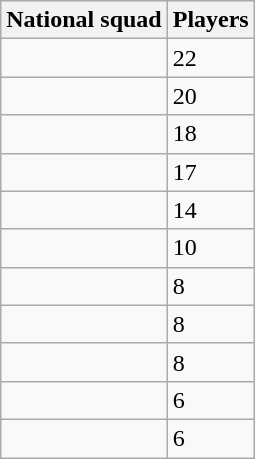<table class="wikitable sortable">
<tr>
<th>National squad</th>
<th>Players</th>
</tr>
<tr>
<td></td>
<td>22</td>
</tr>
<tr>
<td></td>
<td>20</td>
</tr>
<tr>
<td></td>
<td>18</td>
</tr>
<tr>
<td></td>
<td>17</td>
</tr>
<tr>
<td></td>
<td>14</td>
</tr>
<tr>
<td></td>
<td>10</td>
</tr>
<tr>
<td></td>
<td>8</td>
</tr>
<tr>
<td></td>
<td>8</td>
</tr>
<tr>
<td></td>
<td>8</td>
</tr>
<tr>
<td></td>
<td>6</td>
</tr>
<tr>
<td></td>
<td>6</td>
</tr>
</table>
